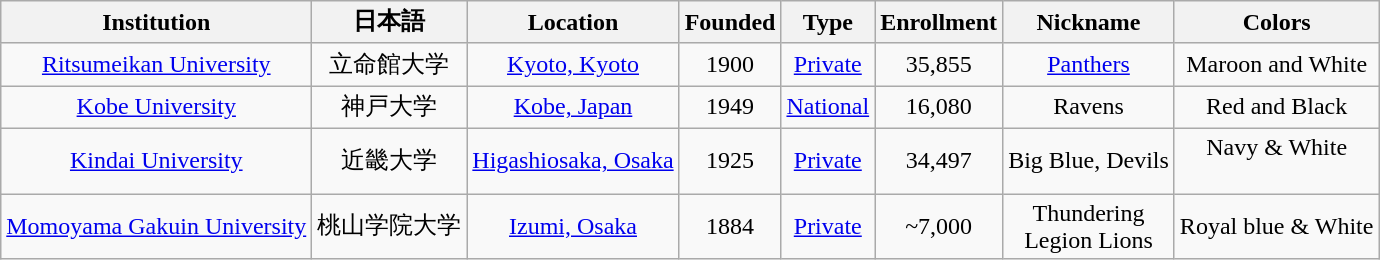<table class="wikitable sortable" style="text-align: center;">
<tr>
<th>Institution</th>
<th>日本語</th>
<th>Location</th>
<th>Founded</th>
<th>Type</th>
<th>Enrollment</th>
<th>Nickname</th>
<th>Colors</th>
</tr>
<tr>
<td><a href='#'>Ritsumeikan University</a></td>
<td>立命館大学</td>
<td><a href='#'>Kyoto, Kyoto</a></td>
<td>1900</td>
<td><a href='#'>Private</a></td>
<td>35,855</td>
<td><a href='#'>Panthers</a></td>
<td>Maroon and White</td>
</tr>
<tr>
<td><a href='#'>Kobe University</a></td>
<td>神戸大学</td>
<td><a href='#'>Kobe, Japan</a></td>
<td>1949</td>
<td><a href='#'>National</a></td>
<td>16,080</td>
<td>Ravens</td>
<td>Red and Black</td>
</tr>
<tr>
<td><a href='#'>Kindai University</a></td>
<td>近畿大学</td>
<td><a href='#'>Higashiosaka, Osaka</a></td>
<td>1925</td>
<td><a href='#'>Private</a></td>
<td>34,497</td>
<td>Big Blue, Devils</td>
<td>Navy & White<br> </td>
</tr>
<tr>
<td><a href='#'>Momoyama Gakuin University</a></td>
<td>桃山学院大学</td>
<td><a href='#'>Izumi, Osaka</a></td>
<td>1884</td>
<td><a href='#'>Private</a></td>
<td>~7,000</td>
<td>Thundering<br> Legion Lions</td>
<td>Royal blue & White</td>
</tr>
</table>
